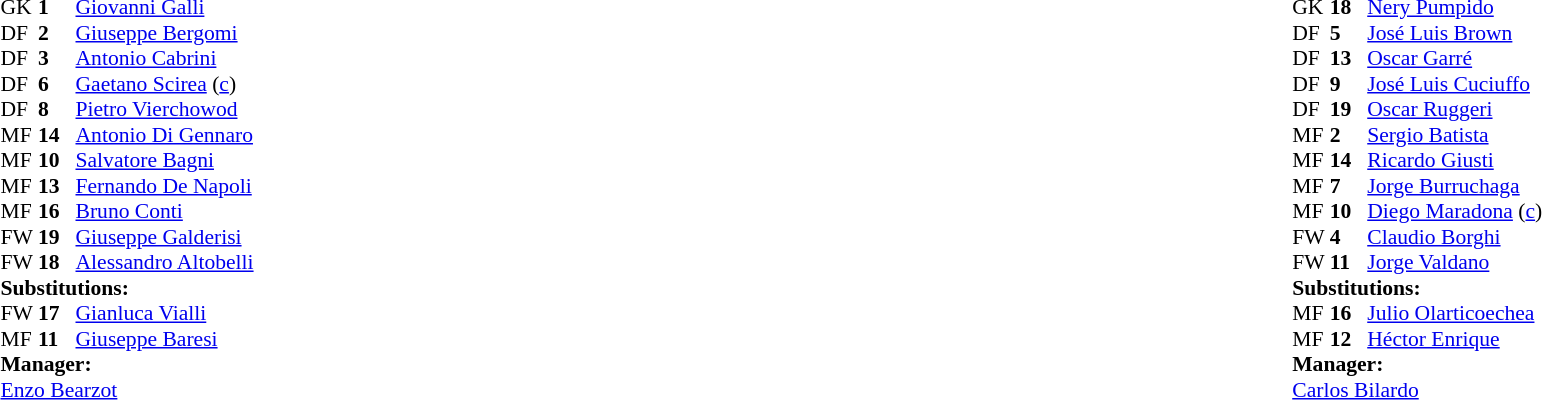<table width="100%">
<tr>
<td valign="top" width="50%"><br><table style="font-size: 90%" cellspacing="0" cellpadding="0">
<tr>
<th width="25"></th>
<th width="25"></th>
</tr>
<tr>
<td>GK</td>
<td><strong>1</strong></td>
<td><a href='#'>Giovanni Galli</a></td>
</tr>
<tr>
<td>DF</td>
<td><strong>2</strong></td>
<td><a href='#'>Giuseppe Bergomi</a></td>
<td></td>
</tr>
<tr>
<td>DF</td>
<td><strong>3</strong></td>
<td><a href='#'>Antonio Cabrini</a></td>
</tr>
<tr>
<td>DF</td>
<td><strong>6</strong></td>
<td><a href='#'>Gaetano Scirea</a> (<a href='#'>c</a>)</td>
</tr>
<tr>
<td>DF</td>
<td><strong>8</strong></td>
<td><a href='#'>Pietro Vierchowod</a></td>
</tr>
<tr>
<td>MF</td>
<td><strong>14</strong></td>
<td><a href='#'>Antonio Di Gennaro</a></td>
</tr>
<tr>
<td>MF</td>
<td><strong>10</strong></td>
<td><a href='#'>Salvatore Bagni</a></td>
</tr>
<tr>
<td>MF</td>
<td><strong>13</strong></td>
<td><a href='#'>Fernando De Napoli</a></td>
<td></td>
<td></td>
</tr>
<tr>
<td>MF</td>
<td><strong>16</strong></td>
<td><a href='#'>Bruno Conti</a></td>
<td></td>
<td></td>
</tr>
<tr>
<td>FW</td>
<td><strong>19</strong></td>
<td><a href='#'>Giuseppe Galderisi</a></td>
</tr>
<tr>
<td>FW</td>
<td><strong>18</strong></td>
<td><a href='#'>Alessandro Altobelli</a></td>
</tr>
<tr>
<td colspan=3><strong>Substitutions:</strong></td>
</tr>
<tr>
<td>FW</td>
<td><strong>17</strong></td>
<td><a href='#'>Gianluca Vialli</a></td>
<td></td>
<td></td>
</tr>
<tr>
<td>MF</td>
<td><strong>11</strong></td>
<td><a href='#'>Giuseppe Baresi</a></td>
<td></td>
<td></td>
</tr>
<tr>
<td colspan=3><strong>Manager:</strong></td>
</tr>
<tr>
<td colspan=4> <a href='#'>Enzo Bearzot</a></td>
</tr>
</table>
</td>
<td valign="top" width="50%"><br><table style="font-size: 90%" cellspacing="0" cellpadding="0" align="center">
<tr>
<th width=25></th>
<th width=25></th>
</tr>
<tr>
<td>GK</td>
<td><strong>18</strong></td>
<td><a href='#'>Nery Pumpido</a></td>
</tr>
<tr>
<td>DF</td>
<td><strong>5</strong></td>
<td><a href='#'>José Luis Brown</a></td>
</tr>
<tr>
<td>DF</td>
<td><strong>13</strong></td>
<td><a href='#'>Oscar Garré</a></td>
<td></td>
</tr>
<tr>
<td>DF</td>
<td><strong>9</strong></td>
<td><a href='#'>José Luis Cuciuffo</a></td>
</tr>
<tr>
<td>DF</td>
<td><strong>19</strong></td>
<td><a href='#'>Oscar Ruggeri</a></td>
</tr>
<tr>
<td>MF</td>
<td><strong>2</strong></td>
<td><a href='#'>Sergio Batista</a></td>
<td></td>
<td></td>
</tr>
<tr>
<td>MF</td>
<td><strong>14</strong></td>
<td><a href='#'>Ricardo Giusti</a></td>
<td></td>
</tr>
<tr>
<td>MF</td>
<td><strong>7</strong></td>
<td><a href='#'>Jorge Burruchaga</a></td>
</tr>
<tr>
<td>MF</td>
<td><strong>10</strong></td>
<td><a href='#'>Diego Maradona</a> (<a href='#'>c</a>)</td>
</tr>
<tr>
<td>FW</td>
<td><strong>4</strong></td>
<td><a href='#'>Claudio Borghi</a></td>
<td></td>
<td></td>
</tr>
<tr>
<td>FW</td>
<td><strong>11</strong></td>
<td><a href='#'>Jorge Valdano</a></td>
</tr>
<tr>
<td colspan=3><strong>Substitutions:</strong></td>
</tr>
<tr>
<td>MF</td>
<td><strong>16</strong></td>
<td><a href='#'>Julio Olarticoechea</a></td>
<td></td>
<td></td>
</tr>
<tr>
<td>MF</td>
<td><strong>12</strong></td>
<td><a href='#'>Héctor Enrique</a></td>
<td></td>
<td></td>
</tr>
<tr>
<td colspan=3><strong>Manager:</strong></td>
</tr>
<tr>
<td colspan=3> <a href='#'>Carlos Bilardo</a></td>
</tr>
</table>
</td>
</tr>
</table>
